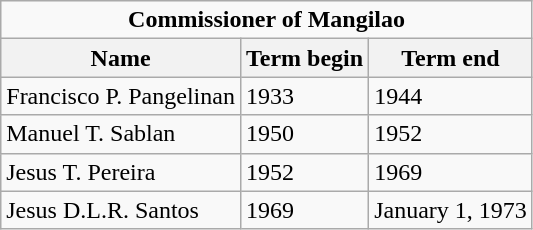<table class="wikitable">
<tr>
<td colspan="3" align=center><strong>Commissioner of Mangilao</strong></td>
</tr>
<tr>
<th>Name</th>
<th>Term begin</th>
<th>Term end</th>
</tr>
<tr>
<td>Francisco P. Pangelinan</td>
<td>1933</td>
<td>1944</td>
</tr>
<tr>
<td>Manuel T. Sablan</td>
<td>1950</td>
<td>1952</td>
</tr>
<tr>
<td>Jesus T. Pereira</td>
<td>1952</td>
<td>1969</td>
</tr>
<tr>
<td>Jesus D.L.R. Santos</td>
<td>1969</td>
<td>January 1, 1973</td>
</tr>
</table>
